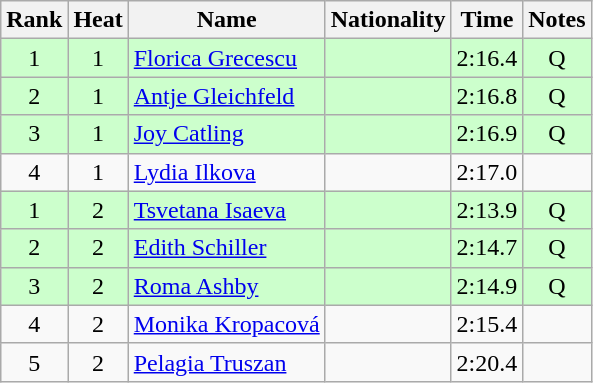<table class="wikitable sortable" style="text-align:center">
<tr>
<th>Rank</th>
<th>Heat</th>
<th>Name</th>
<th>Nationality</th>
<th>Time</th>
<th>Notes</th>
</tr>
<tr bgcolor=ccffcc>
<td>1</td>
<td>1</td>
<td align=left><a href='#'>Florica Grecescu</a></td>
<td align=left></td>
<td>2:16.4</td>
<td>Q</td>
</tr>
<tr bgcolor=ccffcc>
<td>2</td>
<td>1</td>
<td align=left><a href='#'>Antje Gleichfeld</a></td>
<td align=left></td>
<td>2:16.8</td>
<td>Q</td>
</tr>
<tr bgcolor=ccffcc>
<td>3</td>
<td>1</td>
<td align=left><a href='#'>Joy Catling</a></td>
<td align=left></td>
<td>2:16.9</td>
<td>Q</td>
</tr>
<tr>
<td>4</td>
<td>1</td>
<td align=left><a href='#'>Lydia Ilkova</a></td>
<td align=left></td>
<td>2:17.0</td>
<td></td>
</tr>
<tr bgcolor=ccffcc>
<td>1</td>
<td>2</td>
<td align=left><a href='#'>Tsvetana Isaeva</a></td>
<td align=left></td>
<td>2:13.9</td>
<td>Q</td>
</tr>
<tr bgcolor=ccffcc>
<td>2</td>
<td>2</td>
<td align=left><a href='#'>Edith Schiller</a></td>
<td align=left></td>
<td>2:14.7</td>
<td>Q</td>
</tr>
<tr bgcolor=ccffcc>
<td>3</td>
<td>2</td>
<td align=left><a href='#'>Roma Ashby</a></td>
<td align=left></td>
<td>2:14.9</td>
<td>Q</td>
</tr>
<tr>
<td>4</td>
<td>2</td>
<td align=left><a href='#'>Monika Kropacová</a></td>
<td align=left></td>
<td>2:15.4</td>
<td></td>
</tr>
<tr>
<td>5</td>
<td>2</td>
<td align=left><a href='#'>Pelagia Truszan</a></td>
<td align=left></td>
<td>2:20.4</td>
<td></td>
</tr>
</table>
